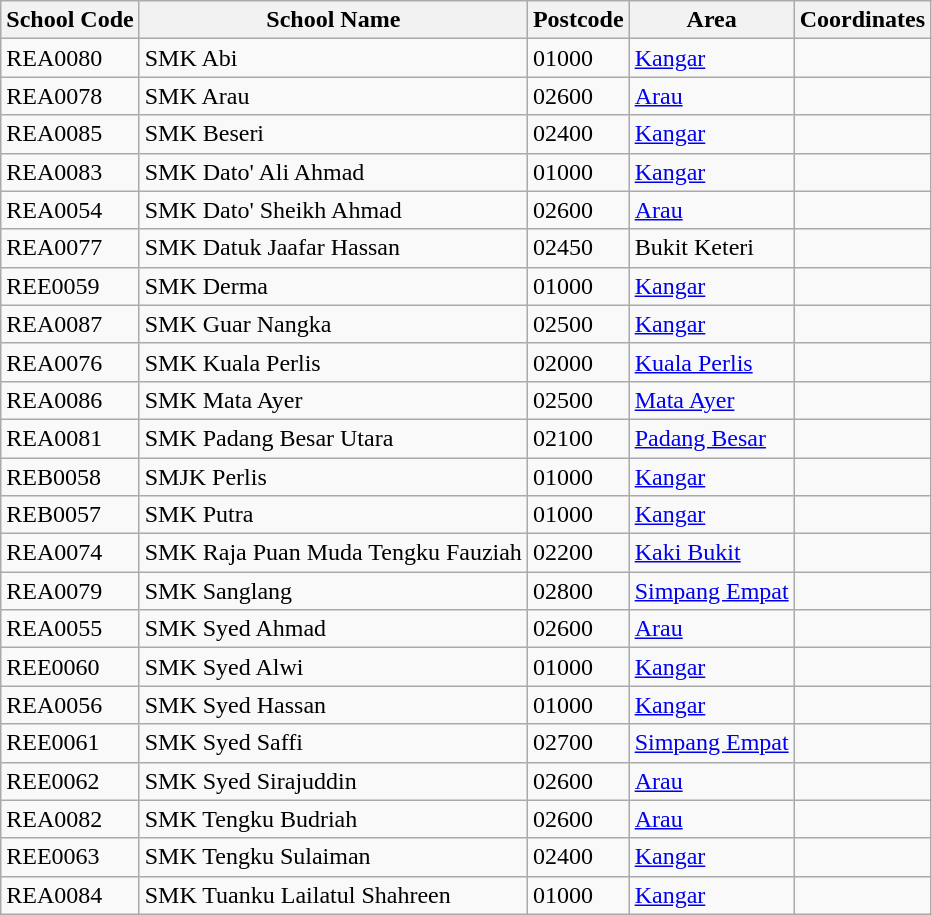<table class="wikitable sortable">
<tr>
<th>School Code</th>
<th>School Name</th>
<th>Postcode</th>
<th>Area</th>
<th>Coordinates</th>
</tr>
<tr>
<td>REA0080</td>
<td>SMK Abi</td>
<td>01000</td>
<td><a href='#'>Kangar</a></td>
<td></td>
</tr>
<tr>
<td>REA0078</td>
<td>SMK Arau</td>
<td>02600</td>
<td><a href='#'>Arau</a></td>
<td></td>
</tr>
<tr>
<td>REA0085</td>
<td>SMK Beseri</td>
<td>02400</td>
<td><a href='#'>Kangar</a></td>
<td></td>
</tr>
<tr>
<td>REA0083</td>
<td>SMK Dato' Ali Ahmad</td>
<td>01000</td>
<td><a href='#'>Kangar</a></td>
<td></td>
</tr>
<tr>
<td>REA0054</td>
<td>SMK Dato' Sheikh Ahmad</td>
<td>02600</td>
<td><a href='#'>Arau</a></td>
<td></td>
</tr>
<tr>
<td>REA0077</td>
<td>SMK Datuk Jaafar Hassan</td>
<td>02450</td>
<td>Bukit Keteri</td>
<td></td>
</tr>
<tr>
<td>REE0059</td>
<td>SMK Derma</td>
<td>01000</td>
<td><a href='#'>Kangar</a></td>
<td></td>
</tr>
<tr>
<td>REA0087</td>
<td>SMK Guar Nangka</td>
<td>02500</td>
<td><a href='#'>Kangar</a></td>
<td></td>
</tr>
<tr>
<td>REA0076</td>
<td>SMK Kuala Perlis</td>
<td>02000</td>
<td><a href='#'>Kuala Perlis</a></td>
<td></td>
</tr>
<tr>
<td>REA0086</td>
<td>SMK Mata Ayer</td>
<td>02500</td>
<td><a href='#'>Mata Ayer</a></td>
<td></td>
</tr>
<tr>
<td>REA0081</td>
<td>SMK Padang Besar Utara</td>
<td>02100</td>
<td><a href='#'>Padang Besar</a></td>
<td></td>
</tr>
<tr>
<td>REB0058</td>
<td>SMJK Perlis</td>
<td>01000</td>
<td><a href='#'>Kangar</a></td>
<td></td>
</tr>
<tr>
<td>REB0057</td>
<td>SMK Putra</td>
<td>01000</td>
<td><a href='#'>Kangar</a></td>
<td></td>
</tr>
<tr>
<td>REA0074</td>
<td>SMK Raja Puan Muda Tengku Fauziah</td>
<td>02200</td>
<td><a href='#'>Kaki Bukit</a></td>
<td></td>
</tr>
<tr>
<td>REA0079</td>
<td>SMK Sanglang</td>
<td>02800</td>
<td><a href='#'>Simpang Empat</a></td>
<td></td>
</tr>
<tr>
<td>REA0055</td>
<td>SMK Syed Ahmad</td>
<td>02600</td>
<td><a href='#'>Arau</a></td>
<td></td>
</tr>
<tr>
<td>REE0060</td>
<td>SMK Syed Alwi</td>
<td>01000</td>
<td><a href='#'>Kangar</a></td>
<td></td>
</tr>
<tr>
<td>REA0056</td>
<td>SMK Syed Hassan</td>
<td>01000</td>
<td><a href='#'>Kangar</a></td>
<td></td>
</tr>
<tr>
<td>REE0061</td>
<td>SMK Syed Saffi</td>
<td>02700</td>
<td><a href='#'>Simpang Empat</a></td>
<td></td>
</tr>
<tr>
<td>REE0062</td>
<td>SMK Syed Sirajuddin</td>
<td>02600</td>
<td><a href='#'>Arau</a></td>
<td></td>
</tr>
<tr>
<td>REA0082</td>
<td>SMK Tengku Budriah</td>
<td>02600</td>
<td><a href='#'>Arau</a></td>
<td></td>
</tr>
<tr>
<td>REE0063</td>
<td>SMK Tengku Sulaiman</td>
<td>02400</td>
<td><a href='#'>Kangar</a></td>
<td></td>
</tr>
<tr>
<td>REA0084</td>
<td>SMK Tuanku Lailatul Shahreen</td>
<td>01000</td>
<td><a href='#'>Kangar</a></td>
<td></td>
</tr>
</table>
